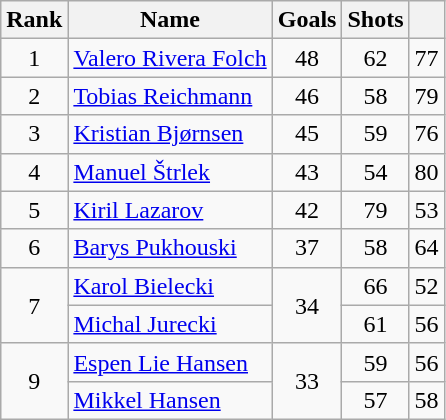<table class="wikitable sortable" style="text-align: center;">
<tr>
<th>Rank</th>
<th>Name</th>
<th>Goals</th>
<th>Shots</th>
<th></th>
</tr>
<tr>
<td>1</td>
<td align="left"> <a href='#'>Valero Rivera Folch</a></td>
<td>48</td>
<td>62</td>
<td>77</td>
</tr>
<tr>
<td>2</td>
<td align="left"> <a href='#'>Tobias Reichmann</a></td>
<td>46</td>
<td>58</td>
<td>79</td>
</tr>
<tr>
<td>3</td>
<td align="left"> <a href='#'>Kristian Bjørnsen</a></td>
<td>45</td>
<td>59</td>
<td>76</td>
</tr>
<tr>
<td>4</td>
<td align="left"> <a href='#'>Manuel Štrlek</a></td>
<td>43</td>
<td>54</td>
<td>80</td>
</tr>
<tr>
<td>5</td>
<td align="left"> <a href='#'>Kiril Lazarov</a></td>
<td>42</td>
<td>79</td>
<td>53</td>
</tr>
<tr>
<td>6</td>
<td align="left"> <a href='#'>Barys Pukhouski</a></td>
<td>37</td>
<td>58</td>
<td>64</td>
</tr>
<tr>
<td rowspan=2>7</td>
<td align="left"> <a href='#'>Karol Bielecki</a></td>
<td rowspan=2>34</td>
<td>66</td>
<td>52</td>
</tr>
<tr>
<td align="left"> <a href='#'>Michal Jurecki</a></td>
<td>61</td>
<td>56</td>
</tr>
<tr>
<td rowspan=2>9</td>
<td align="left"> <a href='#'>Espen Lie Hansen</a></td>
<td rowspan=2>33</td>
<td>59</td>
<td>56</td>
</tr>
<tr>
<td align="left"> <a href='#'>Mikkel Hansen</a></td>
<td>57</td>
<td>58</td>
</tr>
</table>
